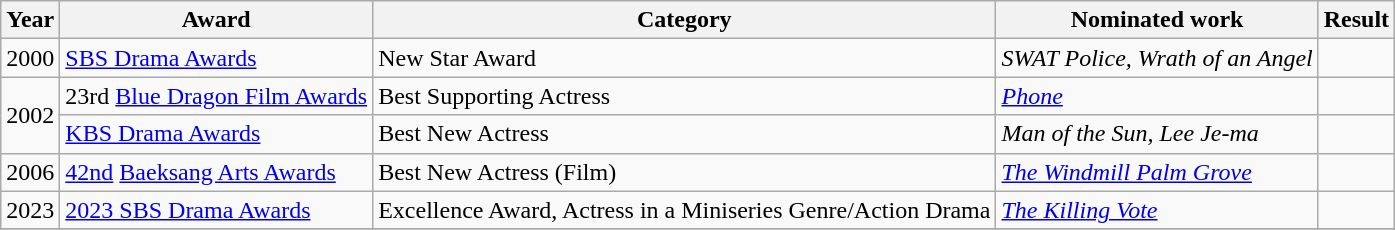<table class="wikitable">
<tr>
<th>Year</th>
<th>Award</th>
<th>Category</th>
<th>Nominated work</th>
<th>Result</th>
</tr>
<tr>
<td>2000</td>
<td><a href='#'>SBS Drama Awards</a></td>
<td>New Star Award</td>
<td><em>SWAT Police, Wrath of an Angel</em></td>
<td></td>
</tr>
<tr>
<td rowspan=2>2002</td>
<td>23rd <a href='#'>Blue Dragon Film Awards</a></td>
<td>Best Supporting Actress</td>
<td><em><a href='#'>Phone</a></em></td>
<td></td>
</tr>
<tr>
<td><a href='#'>KBS Drama Awards</a></td>
<td>Best New Actress</td>
<td><em>Man of the Sun, Lee Je-ma</em></td>
<td></td>
</tr>
<tr>
<td>2006</td>
<td><a href='#'>42nd</a> <a href='#'>Baeksang Arts Awards</a></td>
<td>Best New Actress (Film)</td>
<td><em><a href='#'>The Windmill Palm Grove</a></em></td>
<td></td>
</tr>
<tr>
<td>2023</td>
<td><a href='#'>2023 SBS Drama Awards</a></td>
<td>Excellence Award, Actress in a Miniseries Genre/Action Drama</td>
<td><em><a href='#'>The Killing Vote</a></em></td>
<td></td>
</tr>
<tr>
</tr>
</table>
